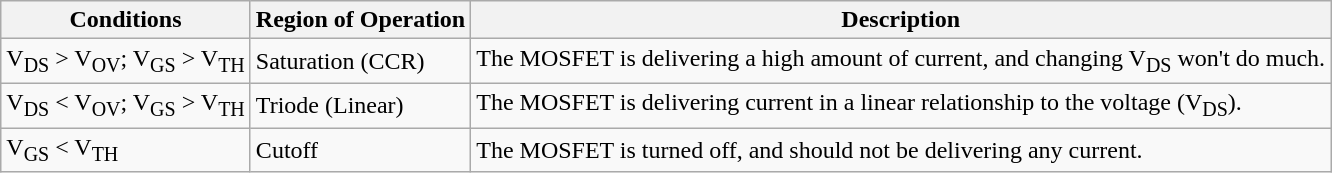<table class="wikitable">
<tr>
<th>Conditions</th>
<th>Region of Operation</th>
<th>Description</th>
</tr>
<tr>
<td>V<sub>DS</sub> > V<sub>OV</sub>; V<sub>GS</sub> > V<sub>TH</sub></td>
<td>Saturation (CCR)</td>
<td>The MOSFET is delivering a high amount of current, and changing V<sub>DS</sub> won't do much.</td>
</tr>
<tr>
<td>V<sub>DS</sub> < V<sub>OV</sub>; V<sub>GS</sub> > V<sub>TH</sub></td>
<td>Triode (Linear)</td>
<td>The MOSFET is delivering current in a linear relationship to the voltage (V<sub>DS</sub>).</td>
</tr>
<tr>
<td>V<sub>GS</sub> < V<sub>TH</sub></td>
<td>Cutoff</td>
<td>The MOSFET is turned off, and should not be delivering any current.</td>
</tr>
</table>
